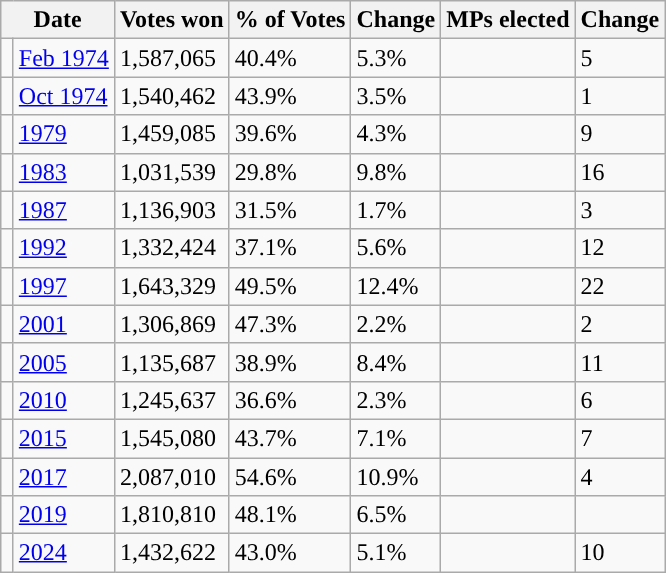<table class="wikitable sortable" style="text-align: left">
<tr>
<th colspan="2">Date</th>
<th>Votes won</th>
<th>% of Votes</th>
<th>Change</th>
<th>MPs elected</th>
<th>Change</th>
</tr>
<tr>
<td width="1" style="color:inherit;background:"></td>
<td><a href='#'>Feb 1974</a></td>
<td>1,587,065</td>
<td>40.4%</td>
<td> 5.3%</td>
<td></td>
<td> 5</td>
</tr>
<tr>
<td width="1" style="color:inherit;background:"></td>
<td><a href='#'>Oct 1974</a></td>
<td>1,540,462</td>
<td>43.9%</td>
<td> 3.5%</td>
<td></td>
<td> 1</td>
</tr>
<tr>
<td width="1" style="color:inherit;background:"></td>
<td><a href='#'>1979</a></td>
<td>1,459,085</td>
<td>39.6%</td>
<td> 4.3%</td>
<td></td>
<td> 9</td>
</tr>
<tr>
<td width="1" style="color:inherit;background:"></td>
<td><a href='#'>1983</a></td>
<td>1,031,539</td>
<td>29.8%</td>
<td> 9.8%</td>
<td></td>
<td> 16</td>
</tr>
<tr>
<td width="1" style="color:inherit;background:"></td>
<td><a href='#'>1987</a></td>
<td>1,136,903</td>
<td>31.5%</td>
<td> 1.7%</td>
<td></td>
<td> 3</td>
</tr>
<tr>
<td width="1" style="color:inherit;background:"></td>
<td><a href='#'>1992</a></td>
<td>1,332,424</td>
<td>37.1%</td>
<td> 5.6%</td>
<td></td>
<td> 12</td>
</tr>
<tr>
<td width="1" style="color:inherit;background:"></td>
<td><a href='#'>1997</a></td>
<td>1,643,329</td>
<td>49.5%</td>
<td> 12.4%</td>
<td></td>
<td> 22</td>
</tr>
<tr>
<td width="1" style="color:inherit;background:"></td>
<td><a href='#'>2001</a></td>
<td>1,306,869</td>
<td>47.3%</td>
<td> 2.2%</td>
<td></td>
<td> 2</td>
</tr>
<tr>
<td width="1" style="color:inherit;background:"></td>
<td><a href='#'>2005</a></td>
<td>1,135,687</td>
<td>38.9%</td>
<td> 8.4%</td>
<td></td>
<td> 11</td>
</tr>
<tr>
<td width="1" style="color:inherit;background:"></td>
<td><a href='#'>2010</a></td>
<td>1,245,637</td>
<td>36.6%</td>
<td> 2.3%</td>
<td></td>
<td> 6</td>
</tr>
<tr>
<td width="1" style="color:inherit;background:"></td>
<td><a href='#'>2015</a></td>
<td>1,545,080</td>
<td>43.7%</td>
<td> 7.1%</td>
<td></td>
<td> 7</td>
</tr>
<tr>
<td width="1" style="color:inherit;background:"></td>
<td><a href='#'>2017</a></td>
<td>2,087,010</td>
<td>54.6%</td>
<td> 10.9%</td>
<td></td>
<td> 4</td>
</tr>
<tr>
<td width="1" style="color:inherit;background:"></td>
<td><a href='#'>2019</a></td>
<td>1,810,810</td>
<td>48.1%</td>
<td> 6.5%</td>
<td></td>
<td></td>
</tr>
<tr>
<td width="1" style="color:inherit;background:"></td>
<td><a href='#'>2024</a></td>
<td>1,432,622</td>
<td>43.0%</td>
<td> 5.1%</td>
<td></td>
<td> 10</td>
</tr>
</table>
